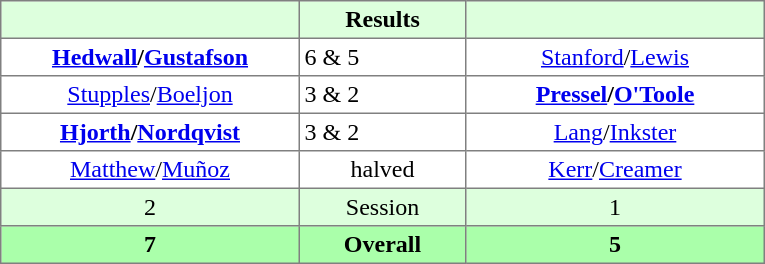<table border="1" cellpadding="3" style="border-collapse:collapse; text-align:center;">
<tr style="background:#dfd;">
<th style="width:12em;"></th>
<th style="width:6.5em;">Results</th>
<th style="width:12em;"></th>
</tr>
<tr>
<td><strong><a href='#'>Hedwall</a>/<a href='#'>Gustafson</a></strong></td>
<td align=left> 6 & 5</td>
<td><a href='#'>Stanford</a>/<a href='#'>Lewis</a></td>
</tr>
<tr>
<td><a href='#'>Stupples</a>/<a href='#'>Boeljon</a></td>
<td align=left> 3 & 2</td>
<td><strong><a href='#'>Pressel</a>/<a href='#'>O'Toole</a></strong></td>
</tr>
<tr>
<td><strong><a href='#'>Hjorth</a>/<a href='#'>Nordqvist</a></strong></td>
<td align=left> 3 & 2</td>
<td><a href='#'>Lang</a>/<a href='#'>Inkster</a></td>
</tr>
<tr>
<td><a href='#'>Matthew</a>/<a href='#'>Muñoz</a></td>
<td>halved</td>
<td><a href='#'>Kerr</a>/<a href='#'>Creamer</a></td>
</tr>
<tr style="background:#dfd;">
<td>2</td>
<td>Session</td>
<td>1</td>
</tr>
<tr style="background:#afa;">
<th>7</th>
<th>Overall</th>
<th>5</th>
</tr>
</table>
